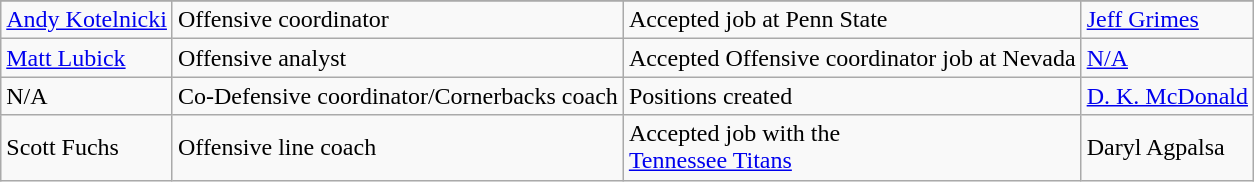<table class="wikitable">
<tr>
</tr>
<tr>
<td><a href='#'>Andy Kotelnicki</a></td>
<td>Offensive coordinator</td>
<td>Accepted job at Penn State</td>
<td><a href='#'>Jeff Grimes</a></td>
</tr>
<tr>
<td><a href='#'>Matt Lubick</a></td>
<td>Offensive analyst</td>
<td>Accepted Offensive coordinator job at Nevada</td>
<td><a href='#'>N/A</a></td>
</tr>
<tr>
<td>N/A</td>
<td>Co-Defensive coordinator/Cornerbacks coach</td>
<td>Positions created</td>
<td><a href='#'>D. K. McDonald</a></td>
</tr>
<tr>
<td>Scott Fuchs</td>
<td>Offensive line coach</td>
<td>Accepted job with the<br><a href='#'>Tennessee Titans</a></td>
<td>Daryl Agpalsa</td>
</tr>
</table>
